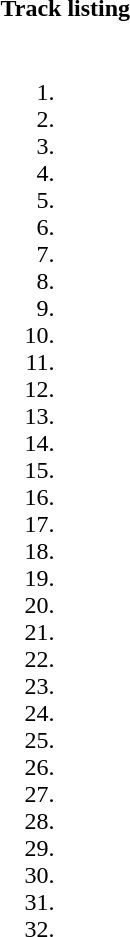<table class="collapsible collapsed" border="0" style="width:70%">
<tr>
<th style="width:16em; text-align:left"><strong>Track listing</strong></th>
<th></th>
</tr>
<tr>
<td colspan="2"><br><ol><li></li><li></li><li></li><li></li><li></li><li></li><li></li><li></li><li></li><li></li><li></li><li></li><li></li><li></li><li></li><li></li><li></li><li></li><li></li><li></li><li></li><li></li><li></li><li></li><li></li><li></li><li></li><li></li><li></li><li></li><li></li><li></li></ol></td>
</tr>
</table>
